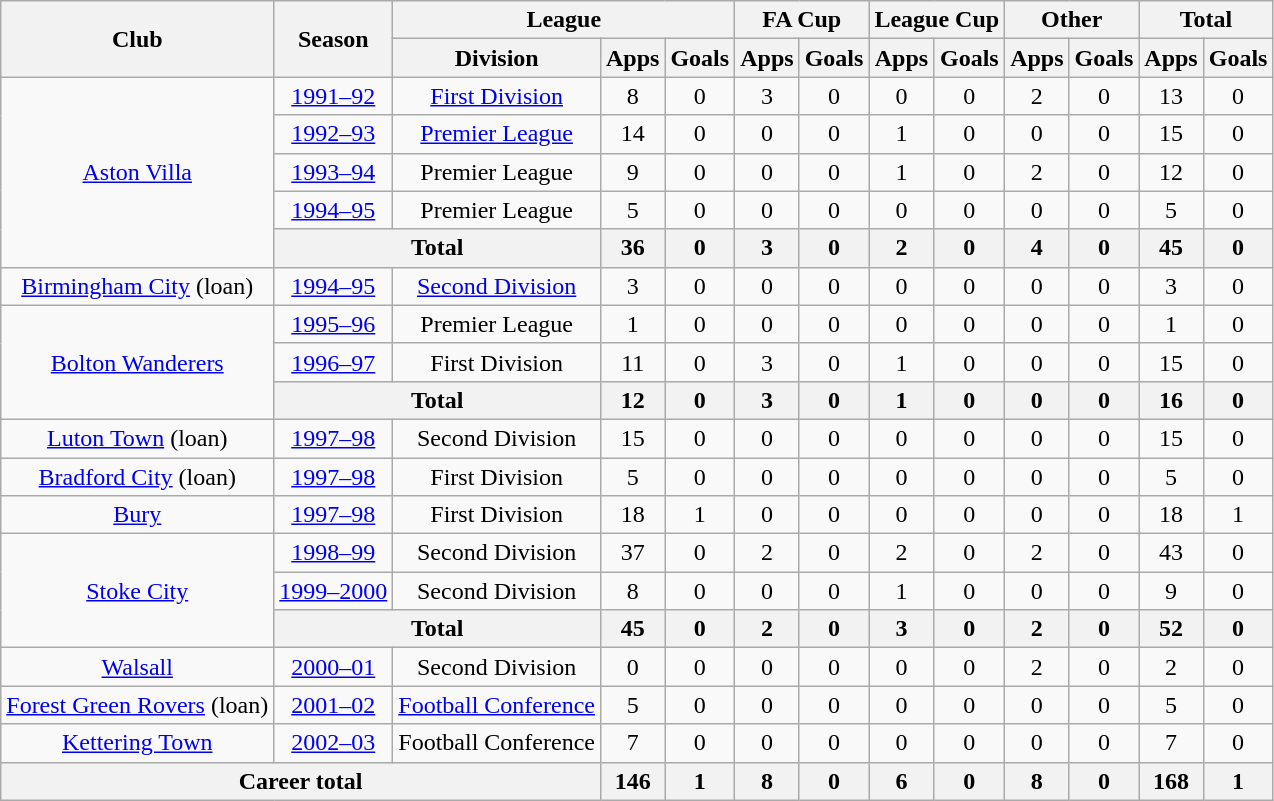<table class="wikitable" style="text-align:center">
<tr>
<th rowspan="2">Club</th>
<th rowspan="2">Season</th>
<th colspan="3">League</th>
<th colspan="2">FA Cup</th>
<th colspan="2">League Cup</th>
<th colspan="2">Other</th>
<th colspan="2">Total</th>
</tr>
<tr>
<th>Division</th>
<th>Apps</th>
<th>Goals</th>
<th>Apps</th>
<th>Goals</th>
<th>Apps</th>
<th>Goals</th>
<th>Apps</th>
<th>Goals</th>
<th>Apps</th>
<th>Goals</th>
</tr>
<tr>
<td rowspan="5"><a href='#'>Aston Villa</a></td>
<td><a href='#'>1991–92</a></td>
<td><a href='#'>First Division</a></td>
<td>8</td>
<td>0</td>
<td>3</td>
<td>0</td>
<td>0</td>
<td>0</td>
<td>2</td>
<td>0</td>
<td>13</td>
<td>0</td>
</tr>
<tr>
<td><a href='#'>1992–93</a></td>
<td><a href='#'>Premier League</a></td>
<td>14</td>
<td>0</td>
<td>0</td>
<td>0</td>
<td>1</td>
<td>0</td>
<td>0</td>
<td>0</td>
<td>15</td>
<td>0</td>
</tr>
<tr>
<td><a href='#'>1993–94</a></td>
<td>Premier League</td>
<td>9</td>
<td>0</td>
<td>0</td>
<td>0</td>
<td>1</td>
<td>0</td>
<td>2</td>
<td>0</td>
<td>12</td>
<td>0</td>
</tr>
<tr>
<td><a href='#'>1994–95</a></td>
<td>Premier League</td>
<td>5</td>
<td>0</td>
<td>0</td>
<td>0</td>
<td>0</td>
<td>0</td>
<td>0</td>
<td>0</td>
<td>5</td>
<td>0</td>
</tr>
<tr>
<th colspan="2">Total</th>
<th>36</th>
<th>0</th>
<th>3</th>
<th>0</th>
<th>2</th>
<th>0</th>
<th>4</th>
<th>0</th>
<th>45</th>
<th>0</th>
</tr>
<tr>
<td><a href='#'>Birmingham City</a> (loan)</td>
<td><a href='#'>1994–95</a></td>
<td><a href='#'>Second Division</a></td>
<td>3</td>
<td>0</td>
<td>0</td>
<td>0</td>
<td>0</td>
<td>0</td>
<td>0</td>
<td>0</td>
<td>3</td>
<td>0</td>
</tr>
<tr>
<td rowspan="3"><a href='#'>Bolton Wanderers</a></td>
<td><a href='#'>1995–96</a></td>
<td>Premier League</td>
<td>1</td>
<td>0</td>
<td>0</td>
<td>0</td>
<td>0</td>
<td>0</td>
<td>0</td>
<td>0</td>
<td>1</td>
<td>0</td>
</tr>
<tr>
<td><a href='#'>1996–97</a></td>
<td>First Division</td>
<td>11</td>
<td>0</td>
<td>3</td>
<td>0</td>
<td>1</td>
<td>0</td>
<td>0</td>
<td>0</td>
<td>15</td>
<td>0</td>
</tr>
<tr>
<th colspan="2">Total</th>
<th>12</th>
<th>0</th>
<th>3</th>
<th>0</th>
<th>1</th>
<th>0</th>
<th>0</th>
<th>0</th>
<th>16</th>
<th>0</th>
</tr>
<tr>
<td><a href='#'>Luton Town</a> (loan)</td>
<td><a href='#'>1997–98</a></td>
<td>Second Division</td>
<td>15</td>
<td>0</td>
<td>0</td>
<td>0</td>
<td>0</td>
<td>0</td>
<td>0</td>
<td>0</td>
<td>15</td>
<td>0</td>
</tr>
<tr>
<td><a href='#'>Bradford City</a> (loan)</td>
<td><a href='#'>1997–98</a></td>
<td>First Division</td>
<td>5</td>
<td>0</td>
<td>0</td>
<td>0</td>
<td>0</td>
<td>0</td>
<td>0</td>
<td>0</td>
<td>5</td>
<td>0</td>
</tr>
<tr>
<td><a href='#'>Bury</a></td>
<td><a href='#'>1997–98</a></td>
<td>First Division</td>
<td>18</td>
<td>1</td>
<td>0</td>
<td>0</td>
<td>0</td>
<td>0</td>
<td>0</td>
<td>0</td>
<td>18</td>
<td>1</td>
</tr>
<tr>
<td rowspan="3"><a href='#'>Stoke City</a></td>
<td><a href='#'>1998–99</a></td>
<td>Second Division</td>
<td>37</td>
<td>0</td>
<td>2</td>
<td>0</td>
<td>2</td>
<td>0</td>
<td>2</td>
<td>0</td>
<td>43</td>
<td>0</td>
</tr>
<tr>
<td><a href='#'>1999–2000</a></td>
<td>Second Division</td>
<td>8</td>
<td>0</td>
<td>0</td>
<td>0</td>
<td>1</td>
<td>0</td>
<td>0</td>
<td>0</td>
<td>9</td>
<td>0</td>
</tr>
<tr>
<th colspan="2">Total</th>
<th>45</th>
<th>0</th>
<th>2</th>
<th>0</th>
<th>3</th>
<th>0</th>
<th>2</th>
<th>0</th>
<th>52</th>
<th>0</th>
</tr>
<tr>
<td><a href='#'>Walsall</a></td>
<td><a href='#'>2000–01</a></td>
<td>Second Division</td>
<td>0</td>
<td>0</td>
<td>0</td>
<td>0</td>
<td>0</td>
<td>0</td>
<td>2</td>
<td>0</td>
<td>2</td>
<td>0</td>
</tr>
<tr>
<td><a href='#'>Forest Green Rovers</a> (loan)</td>
<td><a href='#'>2001–02</a></td>
<td><a href='#'>Football Conference</a></td>
<td>5</td>
<td>0</td>
<td>0</td>
<td>0</td>
<td>0</td>
<td>0</td>
<td>0</td>
<td>0</td>
<td>5</td>
<td>0</td>
</tr>
<tr>
<td><a href='#'>Kettering Town</a></td>
<td><a href='#'>2002–03</a></td>
<td>Football Conference</td>
<td>7</td>
<td>0</td>
<td>0</td>
<td>0</td>
<td>0</td>
<td>0</td>
<td>0</td>
<td>0</td>
<td>7</td>
<td>0</td>
</tr>
<tr>
<th colspan="3">Career total</th>
<th>146</th>
<th>1</th>
<th>8</th>
<th>0</th>
<th>6</th>
<th>0</th>
<th>8</th>
<th>0</th>
<th>168</th>
<th>1</th>
</tr>
</table>
